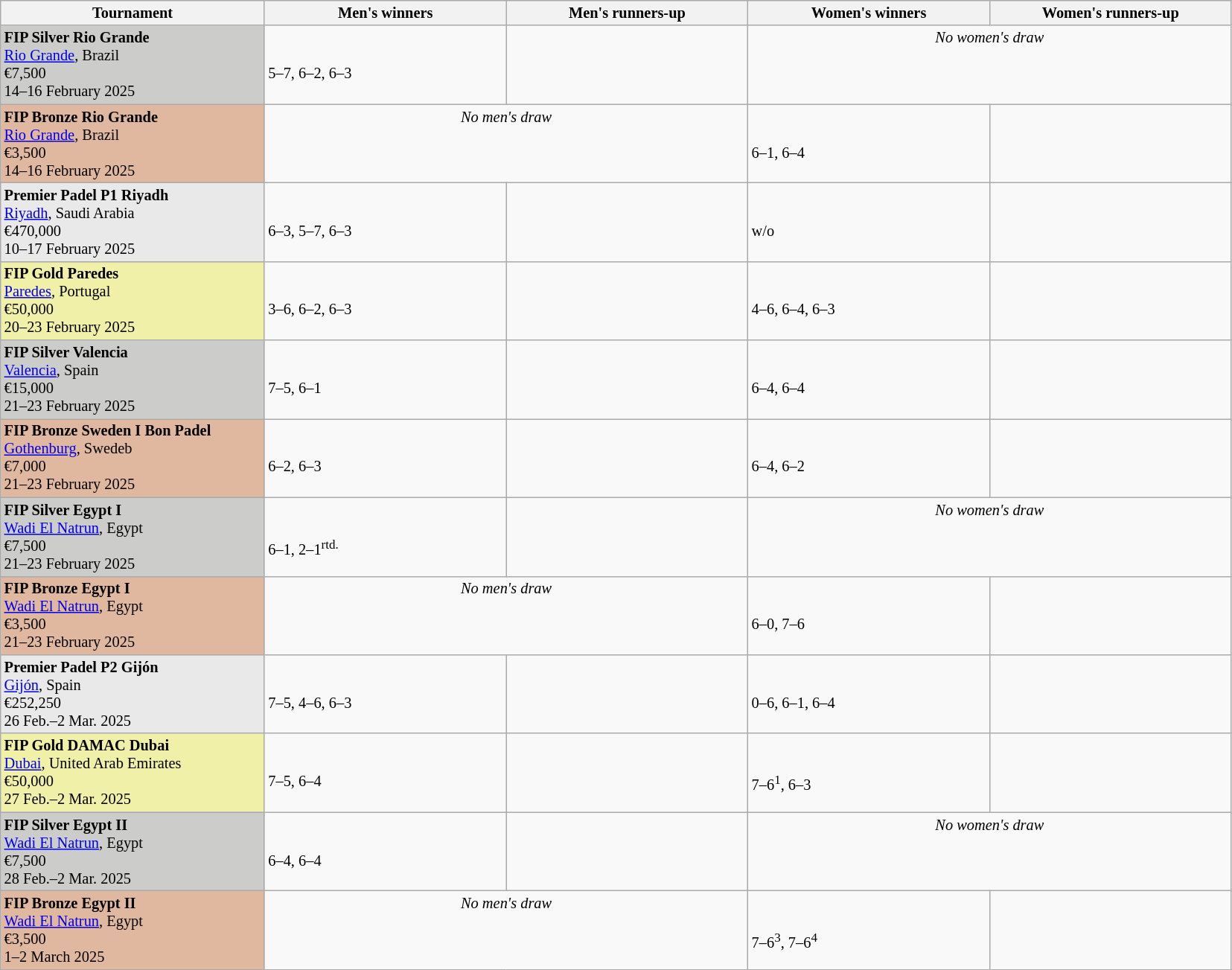<table class="wikitable sortable nowrap" style=font-size:85%>
<tr>
<th width=230>Tournament</th>
<th width=210>Men's winners</th>
<th width=210>Men's runners-up</th>
<th width=210>Women's winners</th>
<th width=210>Women's runners-up</th>
</tr>
<tr valign=top>
<td style="background:#cccdcb;"><strong>FIP Silver Rio Grande</strong><br><a href='#'>Rio Grande</a>, Brazil<br>€7,500<br>14–16 February 2025</td>
<td><strong><br></strong><br>5–7, 6–2, 6–3</td>
<td><br></td>
<td colspan=2 align=center><em>No women's draw</em></td>
</tr>
<tr valign=top>
<td style="background:#e0b89f;"><strong>FIP Bronze Rio Grande</strong><br><a href='#'>Rio Grande</a>, Brazil<br>€3,500<br>14–16 February 2025</td>
<td colspan=2 align=center><em>No men's draw</em></td>
<td><strong><br></strong><br>6–1, 6–4</td>
<td><br></td>
</tr>
<tr valign=top>
<td style="background:#E9E9E9;"><strong>Premier Padel P1 Riyadh</strong><br><a href='#'>Riyadh</a>, Saudi Arabia<br>€470,000<br>10–17 February 2025</td>
<td><strong><br></strong><br>6–3, 5–7, 6–3</td>
<td><br></td>
<td><strong><br></strong><br>w/o</td>
<td><br></td>
</tr>
<tr valign=top>
<td style="background:#f0f0a8;"><strong>FIP Gold Paredes</strong><br><a href='#'>Paredes</a>, Portugal<br>€50,000<br>20–23 February 2025</td>
<td><strong><br></strong><br>3–6, 6–2, 6–3</td>
<td><br></td>
<td><strong><br></strong><br>4–6, 6–4, 6–3</td>
<td><br></td>
</tr>
<tr valign=top>
<td style="background:#cccdcb;"><strong>FIP Silver Valencia</strong><br><a href='#'>Valencia</a>, Spain<br>€15,000<br>21–23 February 2025</td>
<td><strong><br></strong><br>7–5, 6–1</td>
<td><br></td>
<td><strong><br></strong><br>6–4, 6–4</td>
<td><br></td>
</tr>
<tr valign=top>
<td style="background:#e0b89f;"><strong>FIP Bronze Sweden I Bon Padel</strong><br><a href='#'>Gothenburg</a>, Swedeb<br>€7,000<br>21–23 February 2025</td>
<td><strong><br></strong><br>6–2, 6–3</td>
<td><br></td>
<td><strong><br></strong><br>6–4, 6–2</td>
<td><br></td>
</tr>
<tr valign=top>
<td style="background:#cccdcb;"><strong>FIP Silver Egypt I</strong><br><a href='#'>Wadi El Natrun</a>, Egypt<br>€7,500<br>21–23 February 2025</td>
<td><strong><br></strong><br>6–1, 2–1<sup>rtd.</sup></td>
<td><br></td>
<td colspan=2 align=center><em>No women's draw</em></td>
</tr>
<tr valign=top>
<td style="background:#e0b89f;"><strong>FIP Bronze Egypt I</strong><br><a href='#'>Wadi El Natrun</a>, Egypt<br>€3,500<br>21–23 February 2025</td>
<td colspan=2 align=center><em>No men's draw</em></td>
<td><strong><br></strong><br>6–0, 7–6</td>
<td><br></td>
</tr>
<tr valign=top>
<td style="background:#E9E9E9;"><strong>Premier Padel P2 Gijón</strong><br><a href='#'>Gijón</a>, Spain<br>€252,250<br>26 Feb.–2 Mar. 2025</td>
<td><strong><br></strong><br>7–5, 4–6, 6–3</td>
<td><br></td>
<td><strong><br></strong><br>0–6, 6–1, 6–4</td>
<td><br></td>
</tr>
<tr valign=top>
<td style="background:#f0f0a8;"><strong>FIP Gold DAMAC Dubai</strong><br><a href='#'>Dubai</a>, United Arab Emirates<br>€50,000<br>27 Feb.–2 Mar. 2025</td>
<td><strong><br></strong><br>7–5, 6–4</td>
<td><br></td>
<td><strong><br></strong><br>7–6<sup>1</sup>, 6–3</td>
<td><br></td>
</tr>
<tr valign=top>
<td style="background:#cccdcb;"><strong>FIP Silver Egypt II</strong><br><a href='#'>Wadi El Natrun</a>, Egypt<br>€7,500<br>28 Feb.–2 Mar. 2025</td>
<td><strong><br></strong><br>6–4, 6–4</td>
<td><br></td>
<td colspan=2 align=center><em>No women's draw</em></td>
</tr>
<tr valign=top>
<td style="background:#e0b89f;"><strong>FIP Bronze Egypt II</strong><br><a href='#'>Wadi El Natrun</a>, Egypt<br>€3,500<br>1–2 March 2025</td>
<td colspan=2 align=center><em>No men's draw</em></td>
<td><strong><br></strong><br>7–6<sup>3</sup>, 7–6<sup>4</sup></td>
<td><br></td>
</tr>
</table>
